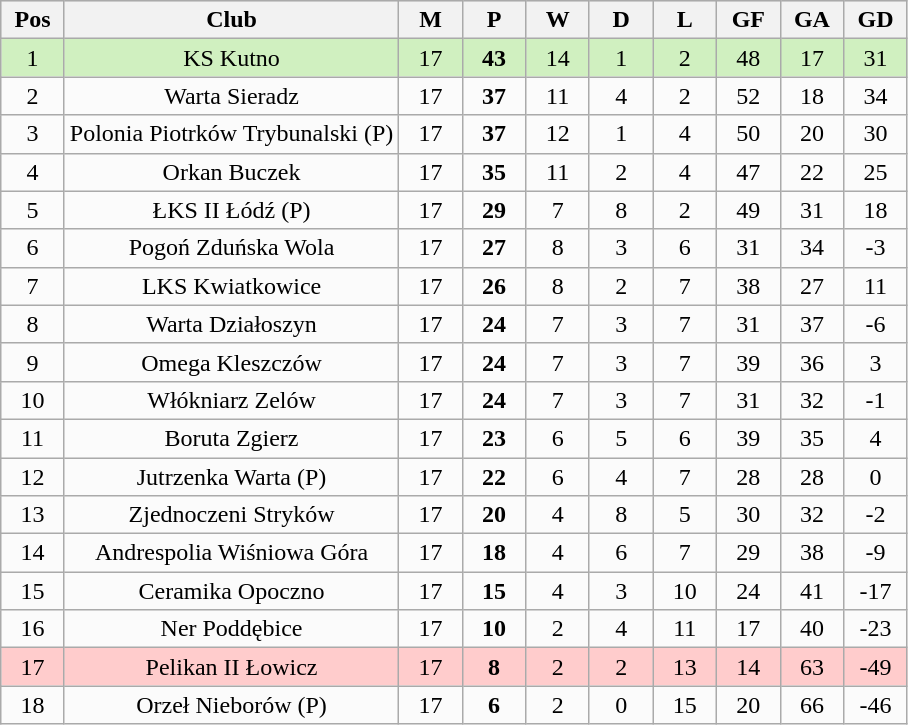<table class="wikitable" style="text-align:center;">
<tr ---- BGCOLOR="#DCDCDC">
<th width=35px>Pos</th>
<th>Club</th>
<th width=35px>M</th>
<th width=35px>P</th>
<th width=35px>W</th>
<th width=35px>D</th>
<th width=35px>L</th>
<th width=35px>GF</th>
<th width=35px>GA</th>
<th width=35px>GD</th>
</tr>
<tr bgcolor=#D0F0C0>
<td>1</td>
<td>KS Kutno</td>
<td>17</td>
<td><strong>43</strong></td>
<td>14</td>
<td>1</td>
<td>2</td>
<td>48</td>
<td>17</td>
<td>31</td>
</tr>
<tr bgcolor=#FBFBFB>
<td>2</td>
<td>Warta Sieradz</td>
<td>17</td>
<td><strong>37</strong></td>
<td>11</td>
<td>4</td>
<td>2</td>
<td>52</td>
<td>18</td>
<td>34</td>
</tr>
<tr bgcolor=#FBFBFB>
<td>3</td>
<td>Polonia Piotrków Trybunalski <span>(P)</span><noinclude></td>
<td>17</td>
<td><strong>37</strong></td>
<td>12</td>
<td>1</td>
<td>4</td>
<td>50</td>
<td>20</td>
<td>30</td>
</tr>
<tr bgcolor=#FBFBFB>
<td>4</td>
<td>Orkan Buczek</td>
<td>17</td>
<td><strong>35</strong></td>
<td>11</td>
<td>2</td>
<td>4</td>
<td>47</td>
<td>22</td>
<td>25</td>
</tr>
<tr bgcolor=#FBFBFB>
<td>5</td>
<td>ŁKS II Łódź <span>(P)</span><noinclude></td>
<td>17</td>
<td><strong>29</strong></td>
<td>7</td>
<td>8</td>
<td>2</td>
<td>49</td>
<td>31</td>
<td>18</td>
</tr>
<tr bgcolor=#FBFBFB>
<td>6</td>
<td>Pogoń Zduńska Wola</td>
<td>17</td>
<td><strong>27</strong></td>
<td>8</td>
<td>3</td>
<td>6</td>
<td>31</td>
<td>34</td>
<td>-3</td>
</tr>
<tr bgcolor=#FBFBFB>
<td>7</td>
<td>LKS Kwiatkowice</td>
<td>17</td>
<td><strong>26</strong></td>
<td>8</td>
<td>2</td>
<td>7</td>
<td>38</td>
<td>27</td>
<td>11</td>
</tr>
<tr bgcolor=#FBFBFB>
<td>8</td>
<td>Warta Działoszyn</td>
<td>17</td>
<td><strong>24</strong></td>
<td>7</td>
<td>3</td>
<td>7</td>
<td>31</td>
<td>37</td>
<td>-6</td>
</tr>
<tr bgcolor=#FBFBFB>
<td>9</td>
<td>Omega Kleszczów</td>
<td>17</td>
<td><strong>24</strong></td>
<td>7</td>
<td>3</td>
<td>7</td>
<td>39</td>
<td>36</td>
<td>3</td>
</tr>
<tr bgcolor=#FBFBFB>
<td>10</td>
<td>Włókniarz Zelów</td>
<td>17</td>
<td><strong>24</strong></td>
<td>7</td>
<td>3</td>
<td>7</td>
<td>31</td>
<td>32</td>
<td>-1</td>
</tr>
<tr bgcolor=#FBFBFB>
<td>11</td>
<td>Boruta Zgierz</td>
<td>17</td>
<td><strong>23</strong></td>
<td>6</td>
<td>5</td>
<td>6</td>
<td>39</td>
<td>35</td>
<td>4</td>
</tr>
<tr bgcolor=#FBFBFB>
<td>12</td>
<td>Jutrzenka Warta <span>(P)</span><noinclude></td>
<td>17</td>
<td><strong>22</strong></td>
<td>6</td>
<td>4</td>
<td>7</td>
<td>28</td>
<td>28</td>
<td>0</td>
</tr>
<tr bgcolor=#FBFBFB>
<td>13</td>
<td>Zjednoczeni Stryków</td>
<td>17</td>
<td><strong>20</strong></td>
<td>4</td>
<td>8</td>
<td>5</td>
<td>30</td>
<td>32</td>
<td>-2</td>
</tr>
<tr bgcolor=#FBFBFB>
<td>14</td>
<td>Andrespolia Wiśniowa Góra</td>
<td>17</td>
<td><strong>18</strong></td>
<td>4</td>
<td>6</td>
<td>7</td>
<td>29</td>
<td>38</td>
<td>-9</td>
</tr>
<tr bgcolor=#FBFBFB>
<td>15</td>
<td>Ceramika Opoczno</td>
<td>17</td>
<td><strong>15</strong></td>
<td>4</td>
<td>3</td>
<td>10</td>
<td>24</td>
<td>41</td>
<td>-17</td>
</tr>
<tr bgcolor=#FBFBFB>
<td>16</td>
<td>Ner Poddębice</td>
<td>17</td>
<td><strong>10</strong></td>
<td>2</td>
<td>4</td>
<td>11</td>
<td>17</td>
<td>40</td>
<td>-23</td>
</tr>
<tr bgcolor=#FFCCCC>
<td>17</td>
<td>Pelikan II Łowicz</td>
<td>17</td>
<td><strong>8</strong></td>
<td>2</td>
<td>2</td>
<td>13</td>
<td>14</td>
<td>63</td>
<td>-49</td>
</tr>
<tr bgcolor=#FBFBFB>
<td>18</td>
<td>Orzeł Nieborów <span>(P)</span><noinclude></td>
<td>17</td>
<td><strong>6</strong></td>
<td>2</td>
<td>0</td>
<td>15</td>
<td>20</td>
<td>66</td>
<td>-46</td>
</tr>
</table>
